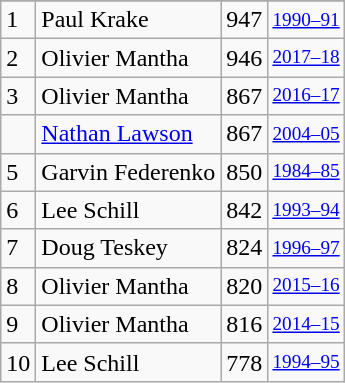<table class="wikitable">
<tr>
</tr>
<tr>
<td>1</td>
<td>Paul Krake</td>
<td>947</td>
<td style="font-size:80%;"><a href='#'>1990–91</a></td>
</tr>
<tr>
<td>2</td>
<td>Olivier Mantha</td>
<td>946</td>
<td style="font-size:80%;"><a href='#'>2017–18</a></td>
</tr>
<tr>
<td>3</td>
<td>Olivier Mantha</td>
<td>867</td>
<td style="font-size:80%;"><a href='#'>2016–17</a></td>
</tr>
<tr>
<td></td>
<td><a href='#'>Nathan Lawson</a></td>
<td>867</td>
<td style="font-size:80%;"><a href='#'>2004–05</a></td>
</tr>
<tr>
<td>5</td>
<td>Garvin Federenko</td>
<td>850</td>
<td style="font-size:80%;"><a href='#'>1984–85</a></td>
</tr>
<tr>
<td>6</td>
<td>Lee Schill</td>
<td>842</td>
<td style="font-size:80%;"><a href='#'>1993–94</a></td>
</tr>
<tr>
<td>7</td>
<td>Doug Teskey</td>
<td>824</td>
<td style="font-size:80%;"><a href='#'>1996–97</a></td>
</tr>
<tr>
<td>8</td>
<td>Olivier Mantha</td>
<td>820</td>
<td style="font-size:80%;"><a href='#'>2015–16</a></td>
</tr>
<tr>
<td>9</td>
<td>Olivier Mantha</td>
<td>816</td>
<td style="font-size:80%;"><a href='#'>2014–15</a></td>
</tr>
<tr>
<td>10</td>
<td>Lee Schill</td>
<td>778</td>
<td style="font-size:80%;"><a href='#'>1994–95</a></td>
</tr>
</table>
